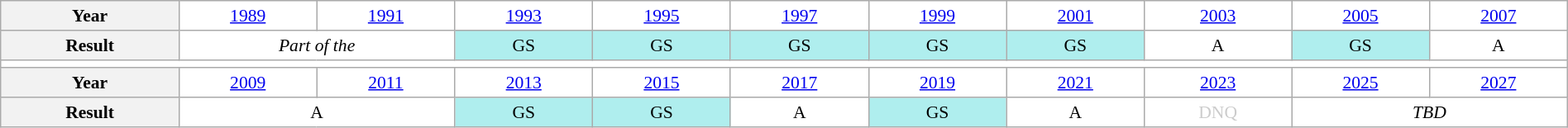<table class="wikitable" style="text-align:center; font-size:90%; background:white;" width="100%">
<tr>
<th>Year</th>
<td><a href='#'>1989</a></td>
<td><a href='#'>1991</a></td>
<td><a href='#'>1993</a></td>
<td><a href='#'>1995</a></td>
<td><a href='#'>1997</a></td>
<td><a href='#'>1999</a></td>
<td><a href='#'>2001</a></td>
<td><a href='#'>2003</a></td>
<td><a href='#'>2005</a></td>
<td><a href='#'>2007</a></td>
</tr>
<tr>
<th>Result</th>
<td colspan="2"><em>Part of the </em></td>
<td bgcolor="afeeee">GS</td>
<td bgcolor="afeeee">GS</td>
<td bgcolor="afeeee">GS</td>
<td bgcolor="afeeee">GS</td>
<td bgcolor="afeeee">GS</td>
<td>A</td>
<td bgcolor="afeeee">GS</td>
<td>A</td>
</tr>
<tr>
<td colspan="11"></td>
</tr>
<tr>
<th>Year</th>
<td><a href='#'>2009</a></td>
<td><a href='#'>2011</a></td>
<td><a href='#'>2013</a></td>
<td><a href='#'>2015</a></td>
<td><a href='#'>2017</a></td>
<td><a href='#'>2019</a></td>
<td><a href='#'>2021</a></td>
<td><a href='#'>2023</a></td>
<td><a href='#'>2025</a></td>
<td><a href='#'>2027</a></td>
</tr>
<tr>
<th>Result</th>
<td colspan="2">A</td>
<td bgcolor="afeeee">GS</td>
<td bgcolor="afeeee">GS</td>
<td>A</td>
<td bgcolor="afeeee">GS</td>
<td>A</td>
<td style="color:#ccc">DNQ</td>
<td colspan="2"><em>TBD</em></td>
</tr>
</table>
